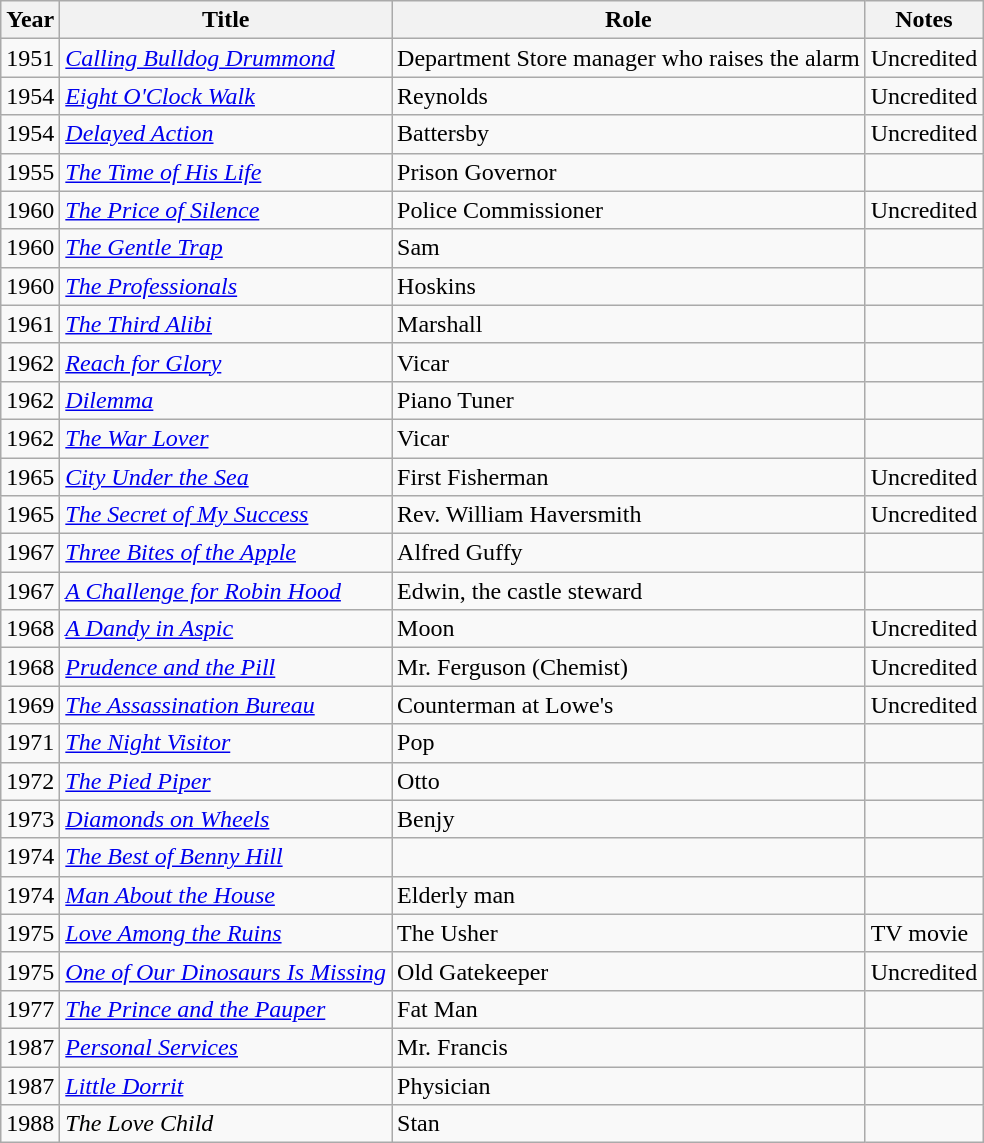<table class="wikitable">
<tr>
<th>Year</th>
<th>Title</th>
<th>Role</th>
<th>Notes</th>
</tr>
<tr>
<td>1951</td>
<td><em><a href='#'>Calling Bulldog Drummond</a></em></td>
<td>Department Store manager who raises the alarm</td>
<td>Uncredited</td>
</tr>
<tr>
<td>1954</td>
<td><em><a href='#'>Eight O'Clock Walk</a></em></td>
<td>Reynolds</td>
<td>Uncredited</td>
</tr>
<tr>
<td>1954</td>
<td><em><a href='#'>Delayed Action</a></em></td>
<td>Battersby</td>
<td>Uncredited</td>
</tr>
<tr>
<td>1955</td>
<td><em><a href='#'>The Time of His Life</a></em></td>
<td>Prison Governor</td>
<td></td>
</tr>
<tr>
<td>1960</td>
<td><em><a href='#'>The Price of Silence</a></em></td>
<td>Police Commissioner</td>
<td>Uncredited</td>
</tr>
<tr>
<td>1960</td>
<td><em><a href='#'>The Gentle Trap</a></em></td>
<td>Sam</td>
<td></td>
</tr>
<tr>
<td>1960</td>
<td><em><a href='#'>The Professionals</a></em></td>
<td>Hoskins</td>
<td></td>
</tr>
<tr>
<td>1961</td>
<td><em><a href='#'>The Third Alibi</a></em></td>
<td>Marshall</td>
<td></td>
</tr>
<tr>
<td>1962</td>
<td><em><a href='#'>Reach for Glory</a></em></td>
<td>Vicar</td>
<td></td>
</tr>
<tr>
<td>1962</td>
<td><em><a href='#'>Dilemma</a></em></td>
<td>Piano Tuner</td>
<td></td>
</tr>
<tr>
<td>1962</td>
<td><em><a href='#'>The War Lover</a></em></td>
<td>Vicar</td>
<td></td>
</tr>
<tr>
<td>1965</td>
<td><em><a href='#'>City Under the Sea</a></em></td>
<td>First Fisherman</td>
<td>Uncredited</td>
</tr>
<tr>
<td>1965</td>
<td><em><a href='#'>The Secret of My Success</a></em></td>
<td>Rev. William Haversmith</td>
<td>Uncredited</td>
</tr>
<tr>
<td>1967</td>
<td><em><a href='#'>Three Bites of the Apple</a></em></td>
<td>Alfred Guffy</td>
<td></td>
</tr>
<tr>
<td>1967</td>
<td><em><a href='#'>A Challenge for Robin Hood</a></em></td>
<td>Edwin, the castle steward</td>
<td></td>
</tr>
<tr>
<td>1968</td>
<td><em><a href='#'>A Dandy in Aspic</a></em></td>
<td>Moon</td>
<td>Uncredited</td>
</tr>
<tr>
<td>1968</td>
<td><em><a href='#'>Prudence and the Pill</a></em></td>
<td>Mr. Ferguson (Chemist)</td>
<td>Uncredited</td>
</tr>
<tr>
<td>1969</td>
<td><em><a href='#'>The Assassination Bureau</a></em></td>
<td>Counterman at Lowe's</td>
<td>Uncredited</td>
</tr>
<tr>
<td>1971</td>
<td><em><a href='#'>The Night Visitor</a></em></td>
<td>Pop</td>
<td></td>
</tr>
<tr>
<td>1972</td>
<td><em><a href='#'>The Pied Piper</a></em></td>
<td>Otto</td>
<td></td>
</tr>
<tr>
<td>1973</td>
<td><em><a href='#'>Diamonds on Wheels</a></em></td>
<td>Benjy</td>
<td></td>
</tr>
<tr>
<td>1974</td>
<td><em><a href='#'>The Best of Benny Hill</a></em></td>
<td></td>
<td></td>
</tr>
<tr>
<td>1974</td>
<td><em><a href='#'>Man About the House</a></em></td>
<td>Elderly man</td>
<td></td>
</tr>
<tr>
<td>1975</td>
<td><em><a href='#'>Love Among the Ruins</a></em></td>
<td>The Usher</td>
<td>TV movie</td>
</tr>
<tr>
<td>1975</td>
<td><em><a href='#'>One of Our Dinosaurs Is Missing</a></em></td>
<td>Old Gatekeeper</td>
<td>Uncredited</td>
</tr>
<tr>
<td>1977</td>
<td><em><a href='#'>The Prince and the Pauper</a></em></td>
<td>Fat Man</td>
<td></td>
</tr>
<tr>
<td>1987</td>
<td><em><a href='#'>Personal Services</a></em></td>
<td>Mr. Francis</td>
<td></td>
</tr>
<tr>
<td>1987</td>
<td><em><a href='#'>Little Dorrit</a></em></td>
<td>Physician</td>
<td></td>
</tr>
<tr>
<td>1988</td>
<td><em>The Love Child</em></td>
<td>Stan</td>
<td></td>
</tr>
</table>
